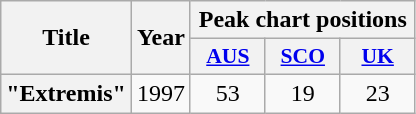<table class="wikitable plainrowheaders" style="text-align:center;">
<tr>
<th scope="col" rowspan="2">Title</th>
<th scope="col" rowspan="2">Year</th>
<th scope="col" colspan="3">Peak chart positions</th>
</tr>
<tr>
<th scope="col" style="width:3em;font-size:90%;"><a href='#'>AUS</a><br></th>
<th scope="col" style="width:3em;font-size:90%;"><a href='#'>SCO</a><br></th>
<th scope="col" style="width:3em;font-size:90%;"><a href='#'>UK</a><br></th>
</tr>
<tr>
<th scope="row">"Extremis"<br></th>
<td>1997</td>
<td>53</td>
<td>19</td>
<td>23</td>
</tr>
</table>
